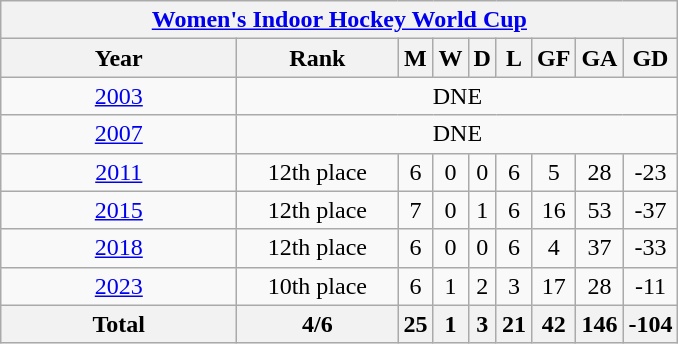<table class="wikitable" style="text-align: center;font-size:100%;">
<tr>
<th colspan=9><a href='#'>Women's Indoor Hockey World Cup</a></th>
</tr>
<tr>
<th width=150>Year</th>
<th width=100>Rank</th>
<th>M</th>
<th>W</th>
<th>D</th>
<th>L</th>
<th>GF</th>
<th>GA</th>
<th>GD</th>
</tr>
<tr>
<td> <a href='#'>2003</a></td>
<td colspan=8>DNE</td>
</tr>
<tr>
<td> <a href='#'>2007</a></td>
<td colspan=8>DNE</td>
</tr>
<tr>
<td> <a href='#'>2011</a></td>
<td>12th place</td>
<td>6</td>
<td>0</td>
<td>0</td>
<td>6</td>
<td>5</td>
<td>28</td>
<td>-23</td>
</tr>
<tr>
<td> <a href='#'>2015</a></td>
<td>12th place</td>
<td>7</td>
<td>0</td>
<td>1</td>
<td>6</td>
<td>16</td>
<td>53</td>
<td>-37</td>
</tr>
<tr>
<td> <a href='#'>2018</a></td>
<td>12th place</td>
<td>6</td>
<td>0</td>
<td>0</td>
<td>6</td>
<td>4</td>
<td>37</td>
<td>-33</td>
</tr>
<tr>
<td> <a href='#'>2023</a></td>
<td>10th place</td>
<td>6</td>
<td>1</td>
<td>2</td>
<td>3</td>
<td>17</td>
<td>28</td>
<td>-11</td>
</tr>
<tr>
<th><strong>Total</strong></th>
<th>4/6</th>
<th>25</th>
<th>1</th>
<th>3</th>
<th>21</th>
<th>42</th>
<th>146</th>
<th>-104</th>
</tr>
</table>
